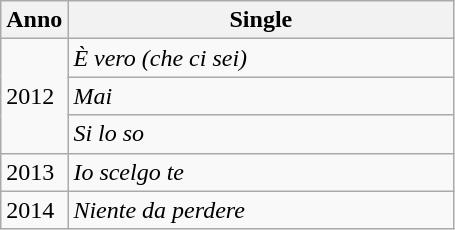<table class="wikitable">
<tr>
<th>Anno</th>
<th style="width:250px;">Single</th>
</tr>
<tr>
<td rowspan="3">2012</td>
<td><em>È vero (che ci sei)</em></td>
</tr>
<tr>
<td><em>Mai</em></td>
</tr>
<tr>
<td><em>Si lo so</em></td>
</tr>
<tr>
<td>2013</td>
<td><em>Io scelgo te</em></td>
</tr>
<tr>
<td>2014</td>
<td><em>Niente da perdere</em></td>
</tr>
</table>
